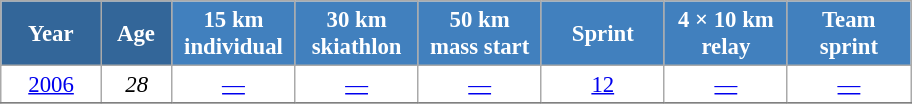<table class="wikitable" style="font-size:95%; text-align:center; border:grey solid 1px; border-collapse:collapse; background:#ffffff;">
<tr>
<th style="background-color:#369; color:white; width:60px;"> Year </th>
<th style="background-color:#369; color:white; width:40px;"> Age </th>
<th style="background-color:#4180be; color:white; width:75px;"> 15 km <br> individual </th>
<th style="background-color:#4180be; color:white; width:75px;"> 30 km <br> skiathlon </th>
<th style="background-color:#4180be; color:white; width:75px;"> 50 km <br> mass start </th>
<th style="background-color:#4180be; color:white; width:75px;"> Sprint </th>
<th style="background-color:#4180be; color:white; width:75px;"> 4 × 10 km <br> relay </th>
<th style="background-color:#4180be; color:white; width:75px;"> Team <br> sprint </th>
</tr>
<tr>
<td><a href='#'>2006</a></td>
<td><em>28</em></td>
<td><a href='#'>—</a></td>
<td><a href='#'>—</a></td>
<td><a href='#'>—</a></td>
<td><a href='#'>12</a></td>
<td><a href='#'>—</a></td>
<td><a href='#'>—</a></td>
</tr>
<tr>
</tr>
</table>
